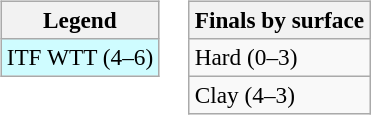<table>
<tr valign=top>
<td><br><table class="wikitable" style=font-size:97%>
<tr>
<th>Legend</th>
</tr>
<tr style="background:#cffcff;">
<td>ITF WTT (4–6)</td>
</tr>
</table>
</td>
<td><br><table class="wikitable" style=font-size:97%>
<tr>
<th>Finals by surface</th>
</tr>
<tr>
<td>Hard (0–3)</td>
</tr>
<tr>
<td>Clay (4–3)</td>
</tr>
</table>
</td>
</tr>
</table>
